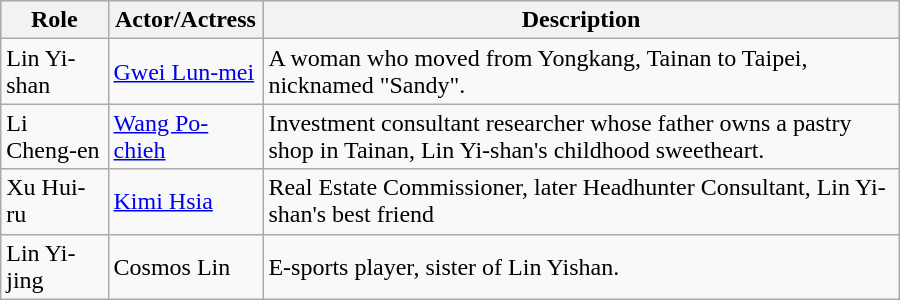<table class="wikitable" width="600">
<tr style="background:#ABCDEF;">
<th>Role</th>
<th>Actor/Actress</th>
<th>Description</th>
</tr>
<tr>
<td>Lin Yi-shan</td>
<td><a href='#'>Gwei Lun-mei</a></td>
<td>A woman who moved from Yongkang, Tainan to Taipei, nicknamed "Sandy".</td>
</tr>
<tr>
<td>Li Cheng-en</td>
<td><a href='#'>Wang Po-chieh</a></td>
<td>Investment consultant researcher whose father owns a pastry shop in Tainan, Lin Yi-shan's childhood sweetheart.</td>
</tr>
<tr>
<td>Xu Hui-ru</td>
<td><a href='#'>Kimi Hsia</a></td>
<td>Real Estate Commissioner, later Headhunter Consultant, Lin Yi-shan's best friend</td>
</tr>
<tr>
<td>Lin Yi-jing</td>
<td>Cosmos Lin</td>
<td>E-sports player, sister of Lin Yishan.</td>
</tr>
</table>
